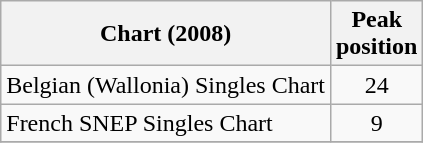<table class="wikitable sortable">
<tr>
<th>Chart (2008)</th>
<th>Peak<br>position</th>
</tr>
<tr>
<td>Belgian (Wallonia) Singles Chart</td>
<td align="center">24</td>
</tr>
<tr>
<td>French SNEP Singles Chart</td>
<td align="center">9</td>
</tr>
<tr>
</tr>
</table>
